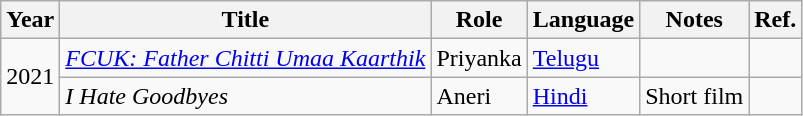<table class="wikitable">
<tr>
<th>Year</th>
<th>Title</th>
<th>Role</th>
<th>Language</th>
<th>Notes</th>
<th>Ref.</th>
</tr>
<tr>
<td rowspan="2">2021</td>
<td><em><a href='#'>FCUK: Father Chitti Umaa Kaarthik</a></em></td>
<td>Priyanka</td>
<td><a href='#'>Telugu</a></td>
<td></td>
<td></td>
</tr>
<tr>
<td><em>I Hate Goodbyes</em></td>
<td>Aneri</td>
<td><a href='#'>Hindi</a></td>
<td>Short film</td>
<td></td>
</tr>
</table>
